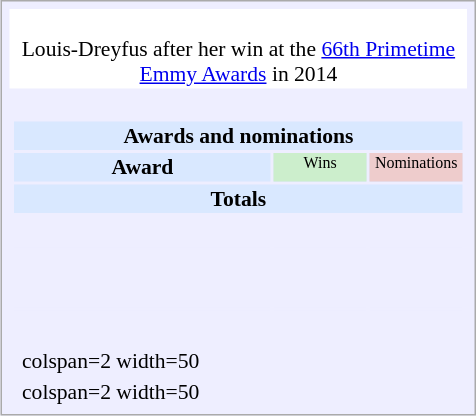<table class="infobox" style="width:22em; text-align:left; font-size:90%; vertical-align:middle; background:#eef;">
<tr style="background:white;">
<td colspan="3" style="text-align:center;"> <br> Louis-Dreyfus after her win at the <a href='#'>66th Primetime Emmy Awards</a> in 2014</td>
</tr>
<tr>
<td colspan="3"><br><table class="collapsible collapsed" style="width:100%;">
<tr>
<th colspan="3" style="background:#d9e8ff; text-align:center;">Awards and nominations</th>
</tr>
<tr style="background:#d9e8ff; text-align:center;">
<th style="vertical-align: middle;">Award</th>
<td style="background:#cec; font-size:8pt; width:60px;">Wins</td>
<td style="background:#ecc; font-size:8pt; width:60px;">Nominations</td>
</tr>
<tr style="background:#d9e8ff;">
<td colspan="3" style="text-align:center;"><strong>Totals</strong></td>
</tr>
<tr>
<td style="text-align:center;"><br></td>
<td></td>
<td></td>
</tr>
<tr style="background:#eef;">
<td style="text-align:center;"><br></td>
<td></td>
<td></td>
</tr>
<tr style="background:#eef;">
<td style="text-align:center;"><br></td>
<td></td>
<td></td>
</tr>
<tr style="background:#eef;">
<td style="text-align:center;"><br></td>
<td></td>
<td></td>
</tr>
</table>
</td>
</tr>
<tr>
<td></td>
<td>colspan=2 width=50 </td>
</tr>
<tr>
<td></td>
<td>colspan=2 width=50 </td>
</tr>
</table>
